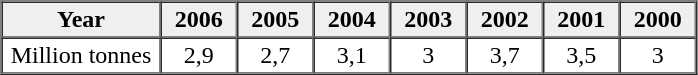<table border=1 align=left cellpadding=2 cellspacing=0 left=style="border-collapse:collapse; border:1px solid gray; font-size:100%; text-align:left; margin-left:30px;">
<tr style="background:#efefef;">
<th width="100">Year</th>
<th width="45">2006</th>
<th width="45">2005</th>
<th width="45">2004</th>
<th width="45">2003</th>
<th width="45">2002</th>
<th width="45">2001</th>
<th width="45">2000</th>
</tr>
<tr>
<td align="center">Million tonnes</td>
<td align="center">2,9</td>
<td align="center">2,7</td>
<td align="center">3,1</td>
<td align="center">3</td>
<td align="center">3,7</td>
<td align="center">3,5</td>
<td align="center">3</td>
</tr>
<tr>
</tr>
</table>
